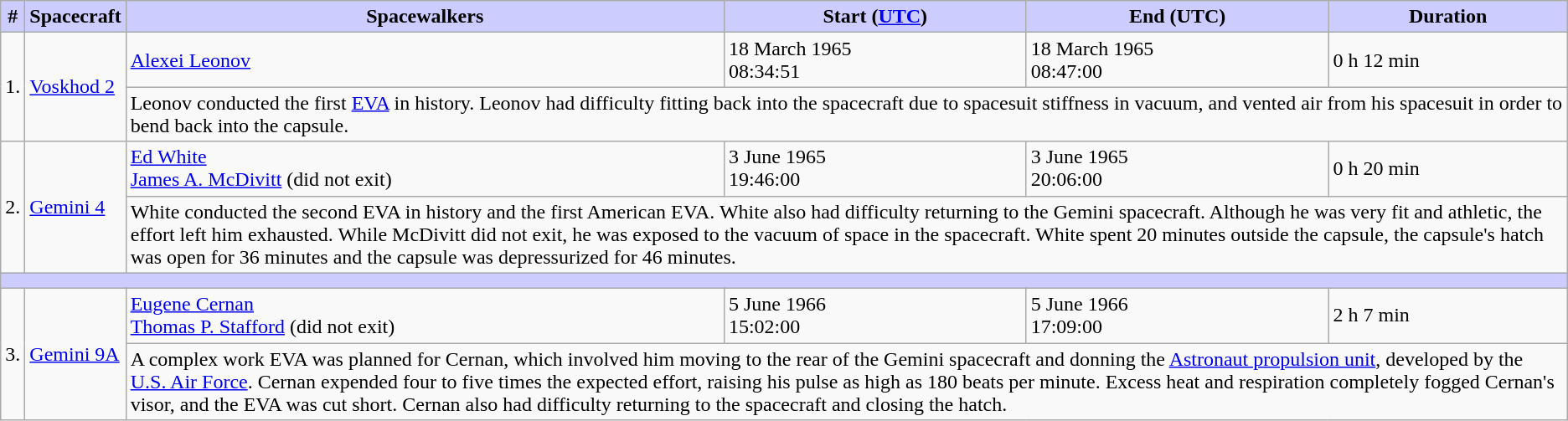<table class="wikitable sticky-header">
<tr>
<th style="background:#ccf;">#</th>
<th style="background:#ccf;">Spacecraft</th>
<th style="background:#ccf;">Spacewalkers</th>
<th style="background:#ccf;">Start (<a href='#'>UTC</a>)</th>
<th style="background:#ccf;">End (UTC)</th>
<th style="background:#ccf;">Duration</th>
</tr>
<tr>
<td rowspan=2>1.</td>
<td rowspan=2><a href='#'>Voskhod 2</a></td>
<td> <a href='#'>Alexei Leonov</a></td>
<td>18 March 1965<br> 08:34:51</td>
<td>18 March 1965<br> 08:47:00</td>
<td>0 h 12 min</td>
</tr>
<tr>
<td colspan=4>Leonov conducted the first <a href='#'>EVA</a> in history. Leonov had difficulty fitting back into the spacecraft due to spacesuit stiffness in vacuum, and vented air from his spacesuit in order to bend back into the capsule.</td>
</tr>
<tr>
<td rowspan=2>2.</td>
<td rowspan=2><a href='#'>Gemini 4</a></td>
<td> <a href='#'>Ed White</a><br> <a href='#'>James A. McDivitt</a> (did not exit)</td>
<td>3 June 1965<br> 19:46:00</td>
<td>3 June 1965<br> 20:06:00</td>
<td>0 h 20 min</td>
</tr>
<tr>
<td colspan=4>White conducted the second EVA in history and the first American EVA. White also had difficulty returning to the Gemini spacecraft. Although he was very fit and athletic, the effort left him exhausted. While McDivitt did not exit, he was exposed to the vacuum of space in the spacecraft. White spent 20 minutes outside the capsule, the capsule's hatch was open for 36 minutes and the capsule was depressurized for 46 minutes.</td>
</tr>
<tr>
<td colspan="6"  style="background:#ccf; height:5px;"></td>
</tr>
<tr>
<td rowspan=2>3.</td>
<td rowspan=2><a href='#'>Gemini 9A</a></td>
<td> <a href='#'>Eugene Cernan</a><br> <a href='#'>Thomas P. Stafford</a> (did not exit)</td>
<td>5 June 1966<br> 15:02:00</td>
<td>5 June 1966<br> 17:09:00</td>
<td>2 h 7 min</td>
</tr>
<tr>
<td colspan=4>A complex work EVA was planned for Cernan, which involved him moving to the rear of the Gemini spacecraft and donning the <a href='#'>Astronaut propulsion unit</a>, developed by the <a href='#'>U.S. Air Force</a>. Cernan expended four to five times the expected effort, raising his pulse as high as 180 beats per minute. Excess heat and respiration completely fogged Cernan's visor, and the EVA was cut short. Cernan also had difficulty returning to the spacecraft and closing the hatch.<includeonly></td>
</tr>
</table>
